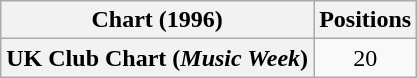<table class="wikitable plainrowheaders" style="text-align:center">
<tr>
<th scope="col">Chart (1996)</th>
<th scope="col">Positions</th>
</tr>
<tr>
<th scope="row">UK Club Chart (<em>Music Week</em>)</th>
<td>20</td>
</tr>
</table>
